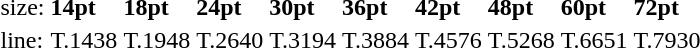<table style="margin-left:40px;">
<tr>
<td>size:</td>
<td><strong>14pt</strong></td>
<td><strong>18pt</strong></td>
<td><strong>24pt</strong></td>
<td><strong>30pt</strong></td>
<td><strong>36pt</strong></td>
<td><strong>42pt</strong></td>
<td><strong>48pt</strong></td>
<td><strong>60pt</strong></td>
<td><strong>72pt</strong></td>
</tr>
<tr>
<td>line:</td>
<td>T.1438</td>
<td>T.1948</td>
<td>T.2640</td>
<td>T.3194</td>
<td>T.3884</td>
<td>T.4576</td>
<td>T.5268</td>
<td>T.6651</td>
<td>T.7930</td>
</tr>
</table>
